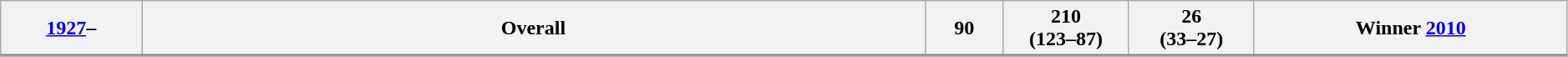<table width=99% class="wikitable">
<tr>
<th width=9%><strong><a href='#'>1927</a>–</strong></th>
<th width=50%><strong>Overall</strong></th>
<th width=5%><strong>90</strong></th>
<th width=8%><strong>210<br>(123–87)</strong></th>
<th width=8%><strong>26<br>(33–27)</strong></th>
<th width=20%><strong>Winner <a href='#'>2010</a></strong></th>
</tr>
<tr style="border-top:2px solid gray;">
</tr>
<tr>
</tr>
</table>
